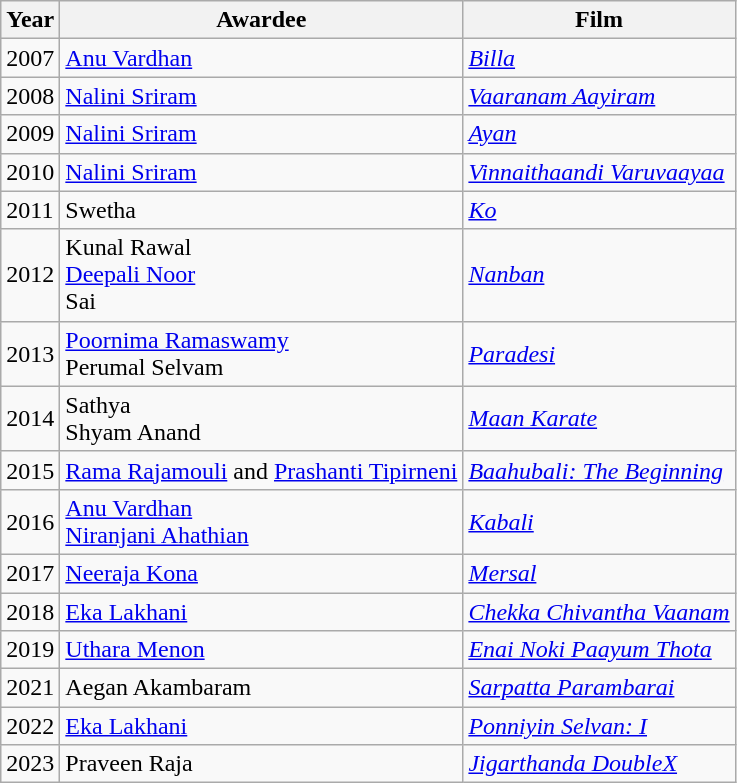<table class="wikitable">
<tr>
<th>Year</th>
<th>Awardee</th>
<th>Film</th>
</tr>
<tr>
<td>2007</td>
<td><a href='#'>Anu Vardhan</a></td>
<td><em><a href='#'>Billa</a></em></td>
</tr>
<tr>
<td>2008</td>
<td><a href='#'>Nalini Sriram</a></td>
<td><em><a href='#'>Vaaranam Aayiram</a></em></td>
</tr>
<tr>
<td>2009</td>
<td><a href='#'>Nalini Sriram</a></td>
<td><em><a href='#'>Ayan</a></em></td>
</tr>
<tr>
<td>2010</td>
<td><a href='#'>Nalini Sriram</a></td>
<td><em><a href='#'>Vinnaithaandi Varuvaayaa</a></em></td>
</tr>
<tr>
<td>2011</td>
<td>Swetha</td>
<td><em><a href='#'>Ko</a></em></td>
</tr>
<tr>
<td>2012</td>
<td>Kunal Rawal<br><a href='#'>Deepali Noor</a><br>Sai</td>
<td><em><a href='#'>Nanban</a></em></td>
</tr>
<tr>
<td>2013</td>
<td><a href='#'>Poornima Ramaswamy</a><br>Perumal Selvam</td>
<td><em><a href='#'>Paradesi</a></em></td>
</tr>
<tr>
<td>2014</td>
<td>Sathya<br>Shyam Anand</td>
<td><em><a href='#'>Maan Karate</a></em></td>
</tr>
<tr>
<td>2015</td>
<td><a href='#'>Rama Rajamouli</a> and <a href='#'>Prashanti Tipirneni</a></td>
<td><em><a href='#'>Baahubali: The Beginning</a></em></td>
</tr>
<tr>
<td>2016</td>
<td><a href='#'>Anu Vardhan</a><br><a href='#'>Niranjani Ahathian</a></td>
<td><em><a href='#'>Kabali</a></em></td>
</tr>
<tr>
<td>2017</td>
<td><a href='#'>Neeraja Kona</a></td>
<td><em><a href='#'>Mersal</a></em></td>
</tr>
<tr>
<td>2018</td>
<td><a href='#'>Eka Lakhani</a></td>
<td><em><a href='#'>Chekka Chivantha Vaanam</a></em></td>
</tr>
<tr>
<td>2019</td>
<td><a href='#'>Uthara Menon</a></td>
<td><em><a href='#'>Enai Noki Paayum Thota</a></em></td>
</tr>
<tr>
<td>2021</td>
<td>Aegan Akambaram</td>
<td><em><a href='#'>Sarpatta Parambarai</a></em></td>
</tr>
<tr>
<td>2022</td>
<td><a href='#'>Eka Lakhani</a></td>
<td><em><a href='#'>Ponniyin Selvan: I</a></em></td>
</tr>
<tr>
<td>2023</td>
<td>Praveen Raja</td>
<td><em><a href='#'>Jigarthanda DoubleX</a></em></td>
</tr>
</table>
